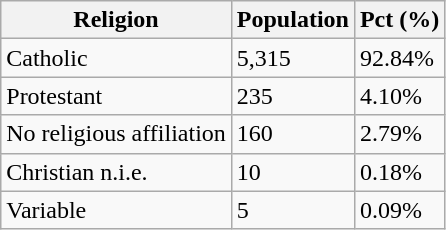<table class="wikitable">
<tr>
<th>Religion</th>
<th>Population</th>
<th>Pct (%)</th>
</tr>
<tr>
<td>Catholic</td>
<td>5,315</td>
<td>92.84%</td>
</tr>
<tr>
<td>Protestant</td>
<td>235</td>
<td>4.10%</td>
</tr>
<tr>
<td>No religious affiliation</td>
<td>160</td>
<td>2.79%</td>
</tr>
<tr>
<td>Christian n.i.e.</td>
<td>10</td>
<td>0.18%</td>
</tr>
<tr>
<td>Variable</td>
<td>5</td>
<td>0.09%</td>
</tr>
</table>
